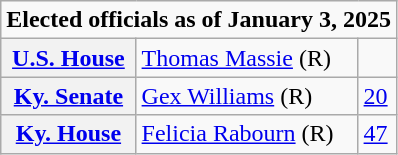<table class=wikitable>
<tr>
<td colspan="3"><strong>Elected officials as of January 3, 2025</strong></td>
</tr>
<tr>
<th scope=row><a href='#'>U.S. House</a></th>
<td><a href='#'>Thomas Massie</a> (R)</td>
<td></td>
</tr>
<tr>
<th scope=row><a href='#'>Ky. Senate</a></th>
<td><a href='#'>Gex Williams</a> (R)</td>
<td><a href='#'>20</a></td>
</tr>
<tr>
<th scope=row><a href='#'>Ky. House</a></th>
<td><a href='#'>Felicia Rabourn</a> (R)</td>
<td><a href='#'>47</a></td>
</tr>
</table>
